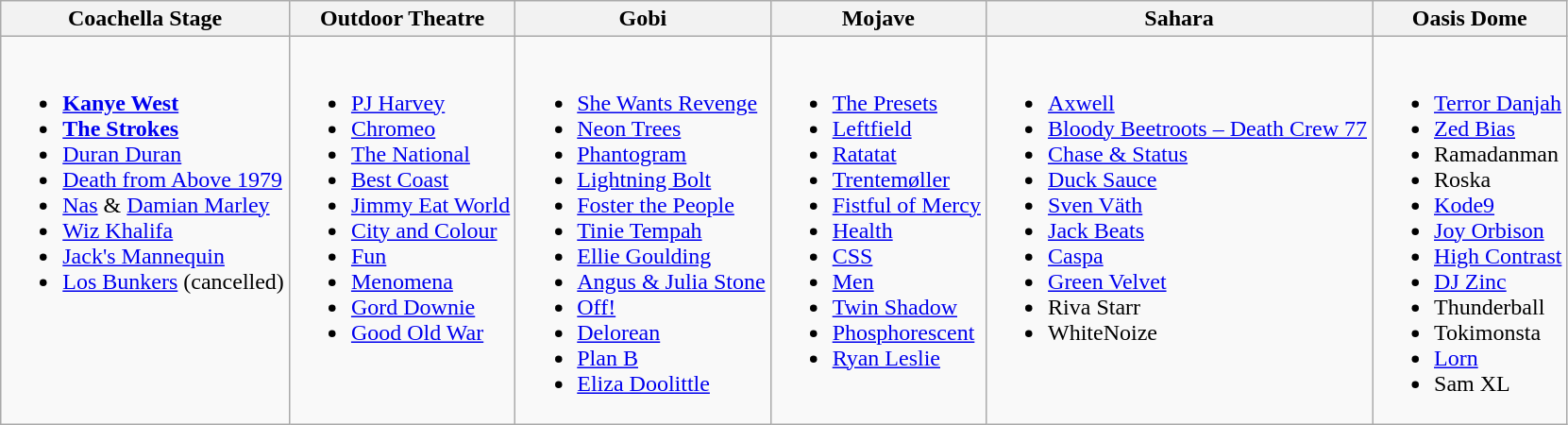<table class="wikitable">
<tr>
<th>Coachella Stage</th>
<th>Outdoor Theatre</th>
<th>Gobi</th>
<th>Mojave</th>
<th>Sahara</th>
<th>Oasis Dome</th>
</tr>
<tr valign="top">
<td><br><ul><li><strong><a href='#'>Kanye West</a></strong></li><li><strong><a href='#'>The Strokes</a></strong></li><li><a href='#'>Duran Duran</a></li><li><a href='#'>Death from Above 1979</a></li><li><a href='#'>Nas</a> & <a href='#'>Damian Marley</a></li><li><a href='#'>Wiz Khalifa</a></li><li><a href='#'>Jack's Mannequin</a></li><li><a href='#'>Los Bunkers</a> (cancelled)</li></ul></td>
<td><br><ul><li><a href='#'>PJ Harvey</a></li><li><a href='#'>Chromeo</a></li><li><a href='#'>The National</a></li><li><a href='#'>Best Coast</a></li><li><a href='#'>Jimmy Eat World</a></li><li><a href='#'>City and Colour</a></li><li><a href='#'>Fun</a></li><li><a href='#'>Menomena</a></li><li><a href='#'>Gord Downie</a></li><li><a href='#'>Good Old War</a></li></ul></td>
<td><br><ul><li><a href='#'>She Wants Revenge</a></li><li><a href='#'>Neon Trees</a></li><li><a href='#'>Phantogram</a></li><li><a href='#'>Lightning Bolt</a></li><li><a href='#'>Foster the People</a></li><li><a href='#'>Tinie Tempah</a></li><li><a href='#'>Ellie Goulding</a></li><li><a href='#'>Angus & Julia Stone</a></li><li><a href='#'>Off!</a></li><li><a href='#'>Delorean</a></li><li><a href='#'>Plan B</a></li><li><a href='#'>Eliza Doolittle</a></li></ul></td>
<td><br><ul><li><a href='#'>The Presets</a></li><li><a href='#'>Leftfield</a></li><li><a href='#'>Ratatat</a></li><li><a href='#'>Trentemøller</a></li><li><a href='#'>Fistful of Mercy</a></li><li><a href='#'>Health</a></li><li><a href='#'>CSS</a></li><li><a href='#'>Men</a></li><li><a href='#'>Twin Shadow</a></li><li><a href='#'>Phosphorescent</a></li><li><a href='#'>Ryan Leslie</a></li></ul></td>
<td><br><ul><li><a href='#'>Axwell</a></li><li><a href='#'>Bloody Beetroots – Death Crew 77</a></li><li><a href='#'>Chase & Status</a></li><li><a href='#'>Duck Sauce</a></li><li><a href='#'>Sven Väth</a></li><li><a href='#'>Jack Beats</a></li><li><a href='#'>Caspa</a></li><li><a href='#'>Green Velvet</a></li><li>Riva Starr</li><li>WhiteNoize</li></ul></td>
<td><br><ul><li><a href='#'>Terror Danjah</a></li><li><a href='#'>Zed Bias</a></li><li>Ramadanman</li><li>Roska</li><li><a href='#'>Kode9</a></li><li><a href='#'>Joy Orbison</a></li><li><a href='#'>High Contrast</a></li><li><a href='#'>DJ Zinc</a></li><li>Thunderball</li><li>Tokimonsta</li><li><a href='#'>Lorn</a></li><li>Sam XL</li></ul></td>
</tr>
</table>
